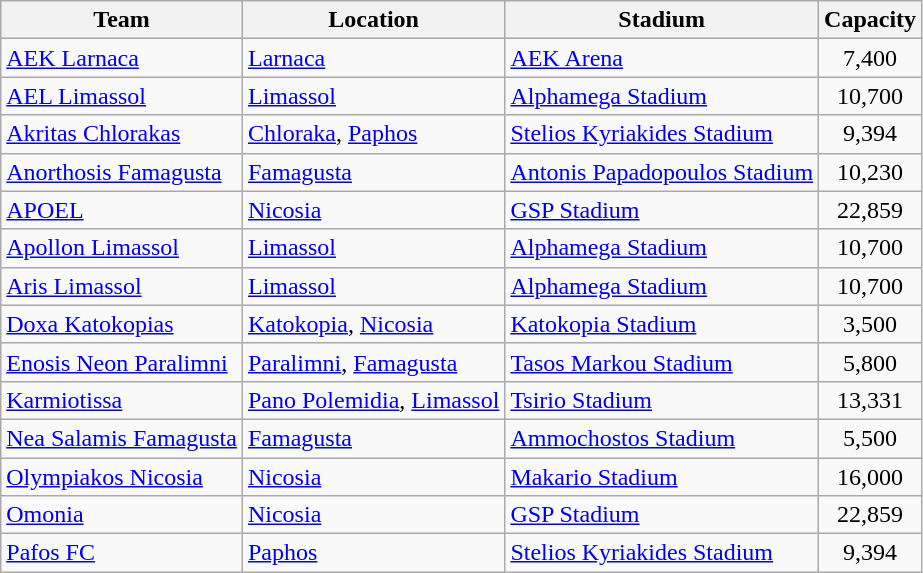<table class="wikitable sortable">
<tr>
<th>Team</th>
<th>Location</th>
<th>Stadium</th>
<th>Capacity</th>
</tr>
<tr>
<td><a href='#'>AEK Larnaca</a></td>
<td><a href='#'>Larnaca</a></td>
<td><a href='#'>AEK Arena</a></td>
<td align="center">7,400</td>
</tr>
<tr>
<td><a href='#'>AEL Limassol</a></td>
<td><a href='#'>Limassol</a></td>
<td><a href='#'>Alphamega Stadium</a></td>
<td align="center">10,700</td>
</tr>
<tr>
<td><a href='#'>Akritas Chlorakas</a></td>
<td><a href='#'>Chloraka</a>, <a href='#'>Paphos</a></td>
<td><a href='#'>Stelios Kyriakides Stadium</a></td>
<td align="center">9,394</td>
</tr>
<tr>
<td><a href='#'>Anorthosis Famagusta</a></td>
<td><a href='#'>Famagusta</a></td>
<td><a href='#'>Antonis Papadopoulos Stadium</a></td>
<td align="center">10,230</td>
</tr>
<tr>
<td><a href='#'>APOEL</a></td>
<td><a href='#'>Nicosia</a></td>
<td><a href='#'>GSP Stadium</a></td>
<td align="center">22,859</td>
</tr>
<tr>
<td><a href='#'>Apollon Limassol</a></td>
<td><a href='#'>Limassol</a></td>
<td><a href='#'>Alphamega Stadium</a></td>
<td align="center">10,700</td>
</tr>
<tr>
<td><a href='#'>Aris Limassol</a></td>
<td><a href='#'>Limassol</a></td>
<td><a href='#'>Alphamega Stadium</a></td>
<td align="center">10,700</td>
</tr>
<tr>
<td><a href='#'>Doxa Katokopias</a></td>
<td><a href='#'>Katokopia</a>, <a href='#'>Nicosia</a></td>
<td><a href='#'>Katokopia Stadium</a></td>
<td align="center">3,500</td>
</tr>
<tr>
<td><a href='#'>Enosis Neon Paralimni</a></td>
<td><a href='#'>Paralimni</a>, <a href='#'>Famagusta</a></td>
<td><a href='#'>Tasos Markou Stadium</a></td>
<td align="center">5,800</td>
</tr>
<tr>
<td><a href='#'>Karmiotissa</a></td>
<td><a href='#'>Pano Polemidia</a>, <a href='#'>Limassol</a></td>
<td><a href='#'>Tsirio Stadium</a></td>
<td align="center">13,331</td>
</tr>
<tr>
<td><a href='#'>Nea Salamis Famagusta</a></td>
<td><a href='#'>Famagusta</a></td>
<td><a href='#'>Ammochostos Stadium</a></td>
<td align="center">5,500</td>
</tr>
<tr>
<td><a href='#'>Olympiakos Nicosia</a></td>
<td><a href='#'>Nicosia</a></td>
<td><a href='#'>Makario Stadium</a></td>
<td align="center">16,000</td>
</tr>
<tr>
<td><a href='#'>Omonia</a></td>
<td><a href='#'>Nicosia</a></td>
<td><a href='#'>GSP Stadium</a></td>
<td align="center">22,859</td>
</tr>
<tr>
<td><a href='#'>Pafos FC</a></td>
<td><a href='#'>Paphos</a></td>
<td><a href='#'>Stelios Kyriakides Stadium</a></td>
<td align="center">9,394</td>
</tr>
</table>
